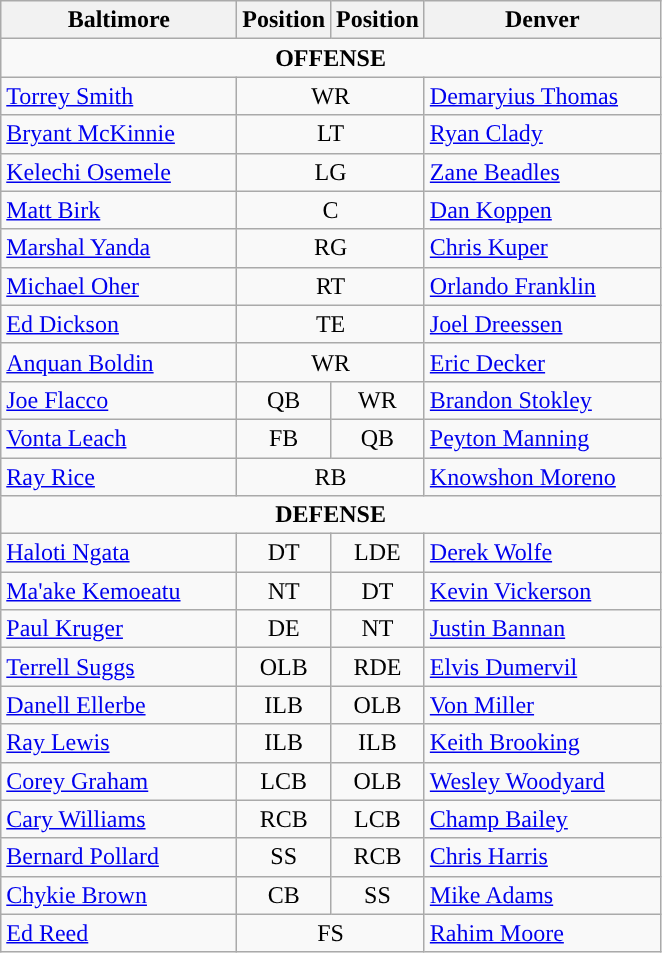<table class="wikitable">
<tr>
<th style="width:150px;">Baltimore</th>
<th>Position</th>
<th>Position</th>
<th style="width:150px;">Denver</th>
</tr>
<tr>
<td colspan="4" style="text-align:center;"><strong>OFFENSE</strong></td>
</tr>
<tr>
<td><a href='#'>Torrey Smith</a></td>
<td colspan="2" style="text-align:center;">WR</td>
<td><a href='#'>Demaryius Thomas</a></td>
</tr>
<tr>
<td><a href='#'>Bryant McKinnie</a></td>
<td colspan="2" style="text-align:center;">LT</td>
<td><a href='#'>Ryan Clady</a></td>
</tr>
<tr>
<td><a href='#'>Kelechi Osemele</a></td>
<td colspan="2" style="text-align:center;">LG</td>
<td><a href='#'>Zane Beadles</a></td>
</tr>
<tr>
<td><a href='#'>Matt Birk</a></td>
<td colspan="2" style="text-align:center;">C</td>
<td><a href='#'>Dan Koppen</a></td>
</tr>
<tr>
<td><a href='#'>Marshal Yanda</a></td>
<td colspan="2" style="text-align:center;">RG</td>
<td><a href='#'>Chris Kuper</a></td>
</tr>
<tr>
<td><a href='#'>Michael Oher</a></td>
<td colspan="2" style="text-align:center;">RT</td>
<td><a href='#'>Orlando Franklin</a></td>
</tr>
<tr>
<td><a href='#'>Ed Dickson</a></td>
<td colspan="2" style="text-align:center;">TE</td>
<td><a href='#'>Joel Dreessen</a></td>
</tr>
<tr>
<td><a href='#'>Anquan Boldin</a></td>
<td colspan="2" style="text-align:center;">WR</td>
<td><a href='#'>Eric Decker</a></td>
</tr>
<tr>
<td><a href='#'>Joe Flacco</a></td>
<td style="text-align:center;">QB</td>
<td style="text-align:center;">WR</td>
<td><a href='#'>Brandon Stokley</a></td>
</tr>
<tr>
<td><a href='#'>Vonta Leach</a></td>
<td style="text-align:center;">FB</td>
<td style="text-align:center;">QB</td>
<td><a href='#'>Peyton Manning</a></td>
</tr>
<tr>
<td><a href='#'>Ray Rice</a></td>
<td colspan="2" style="text-align:center;">RB</td>
<td><a href='#'>Knowshon Moreno</a></td>
</tr>
<tr>
<td colspan="4" style="text-align:center;"><strong>DEFENSE</strong></td>
</tr>
<tr>
<td><a href='#'>Haloti Ngata</a></td>
<td style="text-align:center;">DT</td>
<td style="text-align:center;">LDE</td>
<td><a href='#'>Derek Wolfe</a></td>
</tr>
<tr>
<td><a href='#'>Ma'ake Kemoeatu</a></td>
<td style="text-align:center;">NT</td>
<td style="text-align:center;">DT</td>
<td><a href='#'>Kevin Vickerson</a></td>
</tr>
<tr>
<td><a href='#'>Paul Kruger</a></td>
<td style="text-align:center;">DE</td>
<td style="text-align:center;">NT</td>
<td><a href='#'>Justin Bannan</a></td>
</tr>
<tr>
<td><a href='#'>Terrell Suggs</a></td>
<td style="text-align:center;">OLB</td>
<td style="text-align:center;">RDE</td>
<td><a href='#'>Elvis Dumervil</a></td>
</tr>
<tr>
<td><a href='#'>Danell Ellerbe</a></td>
<td style="text-align:center;">ILB</td>
<td style="text-align:center;">OLB</td>
<td><a href='#'>Von Miller</a></td>
</tr>
<tr>
<td><a href='#'>Ray Lewis</a></td>
<td style="text-align:center;">ILB</td>
<td style="text-align:center;">ILB</td>
<td><a href='#'>Keith Brooking</a></td>
</tr>
<tr>
<td><a href='#'>Corey Graham</a></td>
<td style="text-align:center;">LCB</td>
<td style="text-align:center;">OLB</td>
<td><a href='#'>Wesley Woodyard</a></td>
</tr>
<tr>
<td><a href='#'>Cary Williams</a></td>
<td style="text-align:center;">RCB</td>
<td style="text-align:center;">LCB</td>
<td><a href='#'>Champ Bailey</a></td>
</tr>
<tr>
<td><a href='#'>Bernard Pollard</a></td>
<td style="text-align:center;">SS</td>
<td style="text-align:center;">RCB</td>
<td><a href='#'>Chris Harris</a></td>
</tr>
<tr>
<td><a href='#'>Chykie Brown</a></td>
<td style="text-align:center;">CB</td>
<td style="text-align:center;">SS</td>
<td><a href='#'>Mike Adams</a></td>
</tr>
<tr>
<td><a href='#'>Ed Reed</a></td>
<td colspan="2" style="text-align:center;">FS</td>
<td><a href='#'>Rahim Moore</a></td>
</tr>
</table>
